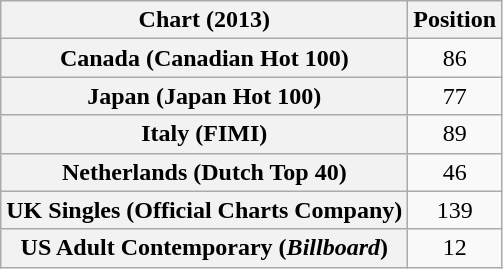<table class="wikitable plainrowheaders sortable">
<tr>
<th>Chart (2013)</th>
<th>Position</th>
</tr>
<tr>
<th scope="row">Canada (Canadian Hot 100)</th>
<td align=center>86</td>
</tr>
<tr>
<th scope="row">Japan (Japan Hot 100)</th>
<td align=center>77</td>
</tr>
<tr>
<th scope="row">Italy (FIMI)</th>
<td align="center">89</td>
</tr>
<tr>
<th scope="row">Netherlands (Dutch Top 40)</th>
<td align="center">46</td>
</tr>
<tr>
<th scope="row">UK Singles (Official Charts Company)</th>
<td align="center">139</td>
</tr>
<tr>
<th scope="row">US Adult Contemporary (<em>Billboard</em>)</th>
<td align="center">12</td>
</tr>
</table>
